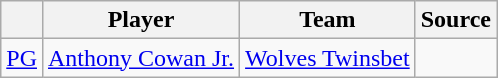<table class="wikitable" style="text-align: center">
<tr>
<th align="center"></th>
<th align="center">Player</th>
<th align="center">Team</th>
<th align="center">Source</th>
</tr>
<tr>
<td align=center><a href='#'>PG</a></td>
<td> <a href='#'>Anthony Cowan Jr.</a></td>
<td><a href='#'>Wolves Twinsbet</a></td>
<td></td>
</tr>
</table>
